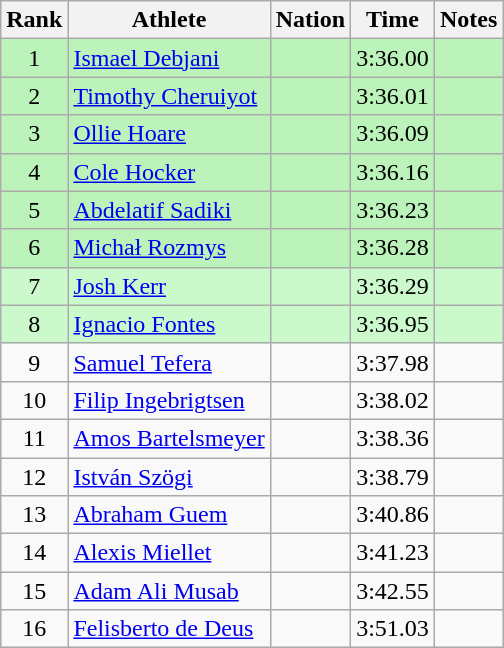<table class="wikitable sortable" style="text-align:center">
<tr>
<th>Rank</th>
<th>Athlete</th>
<th>Nation</th>
<th>Time</th>
<th>Notes</th>
</tr>
<tr bgcolor=#bbf3bb>
<td>1</td>
<td align="left"><a href='#'>Ismael Debjani</a></td>
<td align="left"></td>
<td>3:36.00</td>
<td></td>
</tr>
<tr bgcolor=#bbf3bb>
<td>2</td>
<td align="left"><a href='#'>Timothy Cheruiyot</a></td>
<td align="left"></td>
<td>3:36.01</td>
<td></td>
</tr>
<tr bgcolor=#bbf3bb>
<td>3</td>
<td align="left"><a href='#'>Ollie Hoare</a></td>
<td align="left"></td>
<td>3:36.09</td>
<td></td>
</tr>
<tr bgcolor=#bbf3bb>
<td>4</td>
<td align="left"><a href='#'>Cole Hocker</a></td>
<td align="left"></td>
<td>3:36.16</td>
<td></td>
</tr>
<tr bgcolor=#bbf3bb>
<td>5</td>
<td align="left"><a href='#'>Abdelatif Sadiki</a></td>
<td align="left"></td>
<td>3:36.23</td>
<td></td>
</tr>
<tr bgcolor=#bbf3bb>
<td>6</td>
<td align="left"><a href='#'>Michał Rozmys</a></td>
<td align="left"></td>
<td>3:36.28</td>
<td></td>
</tr>
<tr bgcolor=ccf9cc>
<td>7</td>
<td align="left"><a href='#'>Josh Kerr</a></td>
<td align="left"></td>
<td>3:36.29</td>
<td></td>
</tr>
<tr bgcolor=ccf9cc>
<td>8</td>
<td align="left"><a href='#'>Ignacio Fontes</a></td>
<td align="left"></td>
<td>3:36.95</td>
<td></td>
</tr>
<tr>
<td>9</td>
<td align="left"><a href='#'>Samuel Tefera</a></td>
<td align="left"></td>
<td>3:37.98</td>
<td></td>
</tr>
<tr>
<td>10</td>
<td align="left"><a href='#'>Filip Ingebrigtsen</a></td>
<td align="left"></td>
<td>3:38.02</td>
<td></td>
</tr>
<tr>
<td>11</td>
<td align="left"><a href='#'>Amos Bartelsmeyer</a></td>
<td align="left"></td>
<td>3:38.36</td>
<td></td>
</tr>
<tr>
<td>12</td>
<td align="left"><a href='#'>István Szögi</a></td>
<td align="left"></td>
<td>3:38.79</td>
<td></td>
</tr>
<tr>
<td>13</td>
<td align="left"><a href='#'>Abraham Guem</a></td>
<td align="left"></td>
<td>3:40.86</td>
<td></td>
</tr>
<tr>
<td>14</td>
<td align="left"><a href='#'>Alexis Miellet</a></td>
<td align="left"></td>
<td>3:41.23</td>
<td></td>
</tr>
<tr>
<td>15</td>
<td align="left"><a href='#'>Adam Ali Musab</a></td>
<td align="left"></td>
<td>3:42.55</td>
<td></td>
</tr>
<tr>
<td>16</td>
<td align="left"><a href='#'>Felisberto de Deus</a></td>
<td align="left"></td>
<td>3:51.03</td>
<td></td>
</tr>
</table>
